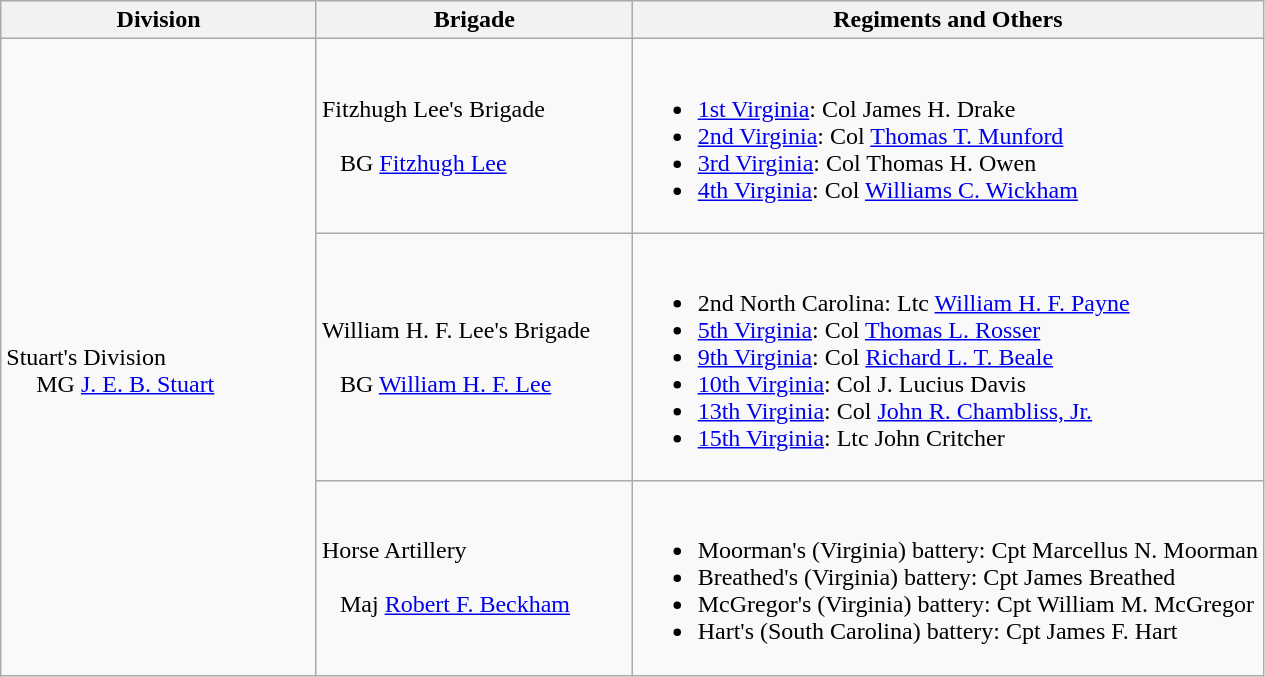<table class="wikitable">
<tr>
<th width=25%>Division</th>
<th width=25%>Brigade</th>
<th>Regiments and Others</th>
</tr>
<tr>
<td rowspan=3><br>Stuart's Division
<br>    
MG <a href='#'>J. E. B. Stuart</a></td>
<td>Fitzhugh Lee's Brigade<br><br>  
BG <a href='#'>Fitzhugh Lee</a></td>
<td><br><ul><li><a href='#'>1st Virginia</a>: Col James H. Drake</li><li><a href='#'>2nd Virginia</a>: Col <a href='#'>Thomas T. Munford</a></li><li><a href='#'>3rd Virginia</a>: Col Thomas H. Owen</li><li><a href='#'>4th Virginia</a>: Col <a href='#'>Williams C. Wickham</a></li></ul></td>
</tr>
<tr>
<td>William H. F. Lee's Brigade<br><br>  
BG <a href='#'>William H. F. Lee</a></td>
<td><br><ul><li>2nd North Carolina: Ltc <a href='#'>William H. F. Payne</a></li><li><a href='#'>5th Virginia</a>: Col <a href='#'>Thomas L. Rosser</a></li><li><a href='#'>9th Virginia</a>: Col <a href='#'>Richard L. T. Beale</a></li><li><a href='#'>10th Virginia</a>: Col J. Lucius Davis</li><li><a href='#'>13th Virginia</a>: Col <a href='#'>John R. Chambliss, Jr.</a></li><li><a href='#'>15th Virginia</a>: Ltc John Critcher</li></ul></td>
</tr>
<tr>
<td>Horse Artillery<br><br>  
Maj <a href='#'>Robert F. Beckham</a></td>
<td><br><ul><li>Moorman's (Virginia) battery: Cpt Marcellus N. Moorman</li><li>Breathed's (Virginia) battery: Cpt James Breathed</li><li>McGregor's (Virginia) battery: Cpt William M. McGregor</li><li>Hart's (South Carolina) battery: Cpt James F. Hart</li></ul></td>
</tr>
</table>
